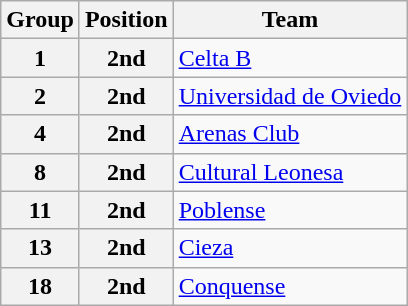<table class="wikitable">
<tr>
<th>Group</th>
<th>Position</th>
<th>Team</th>
</tr>
<tr>
<th>1</th>
<th>2nd</th>
<td><a href='#'>Celta B</a></td>
</tr>
<tr>
<th>2</th>
<th>2nd</th>
<td><a href='#'>Universidad de Oviedo</a></td>
</tr>
<tr>
<th>4</th>
<th>2nd</th>
<td><a href='#'>Arenas Club</a></td>
</tr>
<tr>
<th>8</th>
<th>2nd</th>
<td><a href='#'>Cultural Leonesa</a></td>
</tr>
<tr>
<th>11</th>
<th>2nd</th>
<td><a href='#'>Poblense</a></td>
</tr>
<tr>
<th>13</th>
<th>2nd</th>
<td><a href='#'>Cieza</a></td>
</tr>
<tr>
<th>18</th>
<th>2nd</th>
<td><a href='#'>Conquense</a></td>
</tr>
</table>
